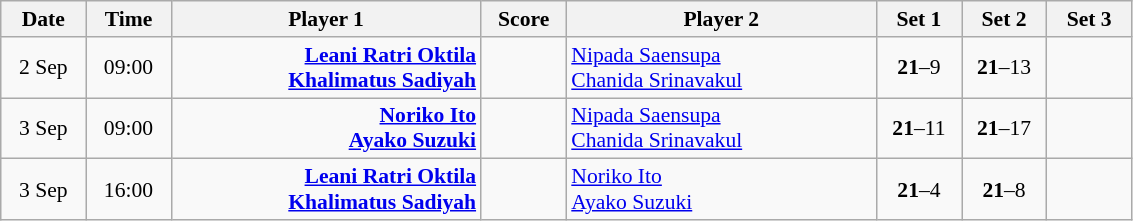<table class="wikitable" style="font-size:90%; text-align:center">
<tr>
<th width="50">Date</th>
<th width="50">Time</th>
<th width="200">Player 1</th>
<th width="50">Score</th>
<th width="200">Player 2</th>
<th width="50">Set 1</th>
<th width="50">Set 2</th>
<th width="50">Set 3</th>
</tr>
<tr>
<td>2 Sep</td>
<td>09:00</td>
<td align="right"><strong><a href='#'>Leani Ratri Oktila</a> <br><a href='#'>Khalimatus Sadiyah</a> </strong></td>
<td> </td>
<td align="left"> <a href='#'>Nipada Saensupa</a><br> <a href='#'>Chanida Srinavakul</a></td>
<td><strong>21</strong>–9</td>
<td><strong>21</strong>–13</td>
<td></td>
</tr>
<tr>
<td>3 Sep</td>
<td>09:00</td>
<td align="right"><strong><a href='#'>Noriko Ito</a> <br><a href='#'>Ayako Suzuki</a> </strong></td>
<td> </td>
<td align="left"> <a href='#'>Nipada Saensupa</a><br> <a href='#'>Chanida Srinavakul</a></td>
<td><strong>21</strong>–11</td>
<td><strong>21</strong>–17</td>
<td></td>
</tr>
<tr>
<td>3 Sep</td>
<td>16:00</td>
<td align="right"><strong><a href='#'>Leani Ratri Oktila</a> <br><a href='#'>Khalimatus Sadiyah</a> </strong></td>
<td> </td>
<td align="left"> <a href='#'>Noriko Ito</a><br> <a href='#'>Ayako Suzuki</a></td>
<td><strong>21</strong>–4</td>
<td><strong>21</strong>–8</td>
<td></td>
</tr>
</table>
